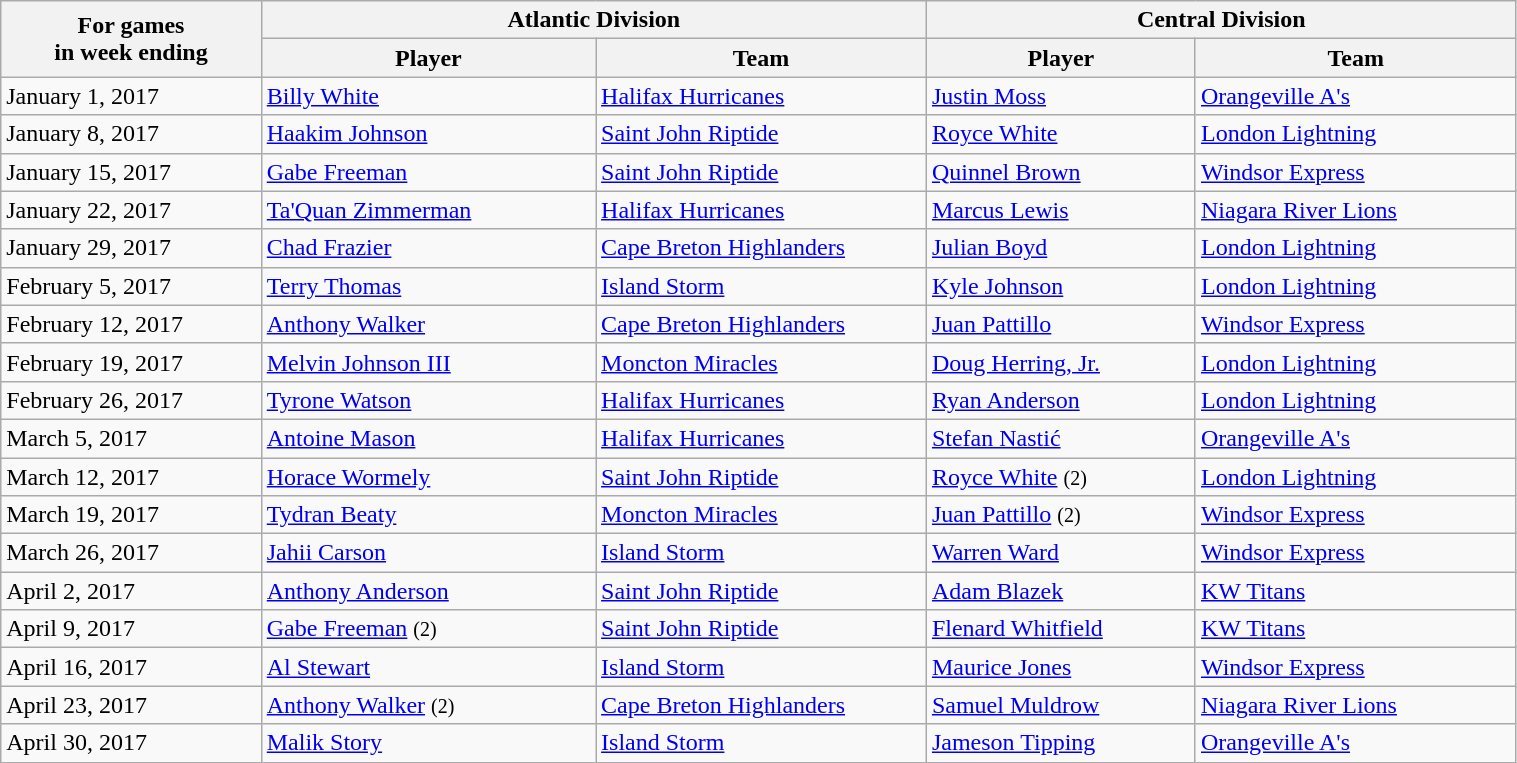<table class="wikitable" style="width: 80%">
<tr>
<th rowspan=2 width=60>For games<br>in week ending</th>
<th colspan=2 width=120>Atlantic Division</th>
<th colspan=2 width=120>Central Division</th>
</tr>
<tr>
<th width=60>Player</th>
<th width=60>Team</th>
<th width=60>Player</th>
<th width=60>Team</th>
</tr>
<tr>
<td>January 1, 2017</td>
<td><a href='#'>Billy White</a></td>
<td><a href='#'>Halifax Hurricanes</a></td>
<td><a href='#'>Justin Moss</a></td>
<td><a href='#'>Orangeville A's</a></td>
</tr>
<tr>
<td>January 8, 2017</td>
<td><a href='#'>Haakim Johnson</a></td>
<td><a href='#'>Saint John Riptide</a></td>
<td><a href='#'>Royce White</a></td>
<td><a href='#'>London Lightning</a></td>
</tr>
<tr>
<td>January 15, 2017</td>
<td><a href='#'>Gabe Freeman</a></td>
<td><a href='#'>Saint John Riptide</a></td>
<td><a href='#'>Quinnel Brown</a></td>
<td><a href='#'>Windsor Express</a></td>
</tr>
<tr>
<td>January 22, 2017</td>
<td><a href='#'>Ta'Quan Zimmerman</a></td>
<td><a href='#'>Halifax Hurricanes</a></td>
<td><a href='#'>Marcus Lewis</a></td>
<td><a href='#'>Niagara River Lions</a></td>
</tr>
<tr>
<td>January 29, 2017</td>
<td><a href='#'>Chad Frazier</a></td>
<td><a href='#'>Cape Breton Highlanders</a></td>
<td><a href='#'>Julian Boyd</a></td>
<td><a href='#'>London Lightning</a></td>
</tr>
<tr>
<td>February 5, 2017</td>
<td><a href='#'>Terry Thomas</a></td>
<td><a href='#'>Island Storm</a></td>
<td><a href='#'>Kyle Johnson</a></td>
<td><a href='#'>London Lightning</a></td>
</tr>
<tr>
<td>February 12, 2017</td>
<td><a href='#'>Anthony Walker</a></td>
<td><a href='#'>Cape Breton Highlanders</a></td>
<td><a href='#'>Juan Pattillo</a></td>
<td><a href='#'>Windsor Express</a></td>
</tr>
<tr>
<td>February 19, 2017</td>
<td><a href='#'>Melvin Johnson III</a></td>
<td><a href='#'>Moncton Miracles</a></td>
<td><a href='#'>Doug Herring, Jr.</a></td>
<td><a href='#'>London Lightning</a></td>
</tr>
<tr>
<td>February 26, 2017</td>
<td><a href='#'>Tyrone Watson</a></td>
<td><a href='#'>Halifax Hurricanes</a></td>
<td><a href='#'>Ryan Anderson</a></td>
<td><a href='#'>London Lightning</a></td>
</tr>
<tr>
<td>March 5, 2017</td>
<td><a href='#'>Antoine Mason</a></td>
<td><a href='#'>Halifax Hurricanes</a></td>
<td><a href='#'>Stefan Nastić</a></td>
<td><a href='#'>Orangeville A's</a></td>
</tr>
<tr>
<td>March 12, 2017</td>
<td><a href='#'>Horace Wormely</a></td>
<td><a href='#'>Saint John Riptide</a></td>
<td><a href='#'>Royce White</a> <small> (2) </small></td>
<td><a href='#'>London Lightning</a></td>
</tr>
<tr>
<td>March 19, 2017</td>
<td><a href='#'>Tydran Beaty</a></td>
<td><a href='#'>Moncton Miracles</a></td>
<td><a href='#'>Juan Pattillo</a> <small> (2) </small></td>
<td><a href='#'>Windsor Express</a></td>
</tr>
<tr>
<td>March 26, 2017</td>
<td><a href='#'>Jahii Carson</a></td>
<td><a href='#'>Island Storm</a></td>
<td><a href='#'>Warren Ward</a></td>
<td><a href='#'>Windsor Express</a></td>
</tr>
<tr>
<td>April 2, 2017</td>
<td><a href='#'>Anthony Anderson</a></td>
<td><a href='#'>Saint John Riptide</a></td>
<td><a href='#'>Adam Blazek</a></td>
<td><a href='#'>KW Titans</a></td>
</tr>
<tr>
<td>April 9, 2017</td>
<td><a href='#'>Gabe Freeman</a> <small> (2) </small></td>
<td><a href='#'>Saint John Riptide</a></td>
<td><a href='#'>Flenard Whitfield</a></td>
<td><a href='#'>KW Titans</a></td>
</tr>
<tr>
<td>April 16, 2017</td>
<td><a href='#'>Al Stewart</a></td>
<td><a href='#'>Island Storm</a></td>
<td><a href='#'>Maurice Jones</a></td>
<td><a href='#'>Windsor Express</a></td>
</tr>
<tr>
<td>April 23, 2017</td>
<td><a href='#'>Anthony Walker</a> <small> (2) </small></td>
<td><a href='#'>Cape Breton Highlanders</a></td>
<td><a href='#'>Samuel Muldrow</a></td>
<td><a href='#'>Niagara River Lions</a></td>
</tr>
<tr>
<td>April 30, 2017</td>
<td><a href='#'>Malik Story</a></td>
<td><a href='#'>Island Storm</a></td>
<td><a href='#'>Jameson Tipping</a></td>
<td><a href='#'>Orangeville A's</a></td>
</tr>
</table>
